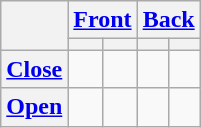<table class="wikitable" style="text-align: center;">
<tr>
<th rowspan="2"></th>
<th colspan="2"><a href='#'>Front</a></th>
<th colspan="2"><a href='#'>Back</a></th>
</tr>
<tr>
<th></th>
<th></th>
<th></th>
<th></th>
</tr>
<tr>
<th><a href='#'>Close</a></th>
<td></td>
<td></td>
<td></td>
<td></td>
</tr>
<tr>
<th><a href='#'>Open</a></th>
<td></td>
<td></td>
<td></td>
<td></td>
</tr>
</table>
